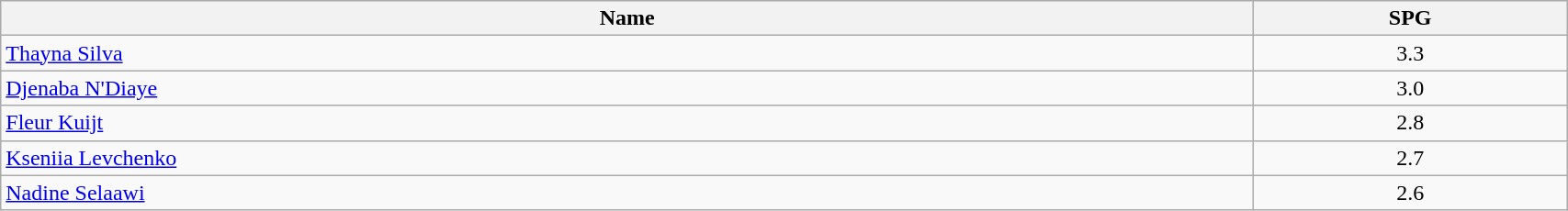<table class=wikitable width="90%">
<tr>
<th width="80%">Name</th>
<th width="20%">SPG</th>
</tr>
<tr>
<td> <a href='#'>Thayna Silva</a></td>
<td align=center>3.3</td>
</tr>
<tr>
<td> <a href='#'>Djenaba N'Diaye</a></td>
<td align=center>3.0</td>
</tr>
<tr>
<td> <a href='#'>Fleur Kuijt</a></td>
<td align=center>2.8</td>
</tr>
<tr>
<td> <a href='#'>Kseniia Levchenko</a></td>
<td align=center>2.7</td>
</tr>
<tr>
<td> <a href='#'>Nadine Selaawi</a></td>
<td align=center>2.6</td>
</tr>
</table>
